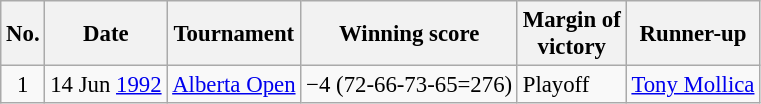<table class="wikitable" style="font-size:95%;">
<tr>
<th>No.</th>
<th>Date</th>
<th>Tournament</th>
<th>Winning score</th>
<th>Margin of<br>victory</th>
<th>Runner-up</th>
</tr>
<tr>
<td align=center>1</td>
<td align=right>14 Jun <a href='#'>1992</a></td>
<td><a href='#'>Alberta Open</a></td>
<td>−4 (72-66-73-65=276)</td>
<td>Playoff</td>
<td> <a href='#'>Tony Mollica</a></td>
</tr>
</table>
